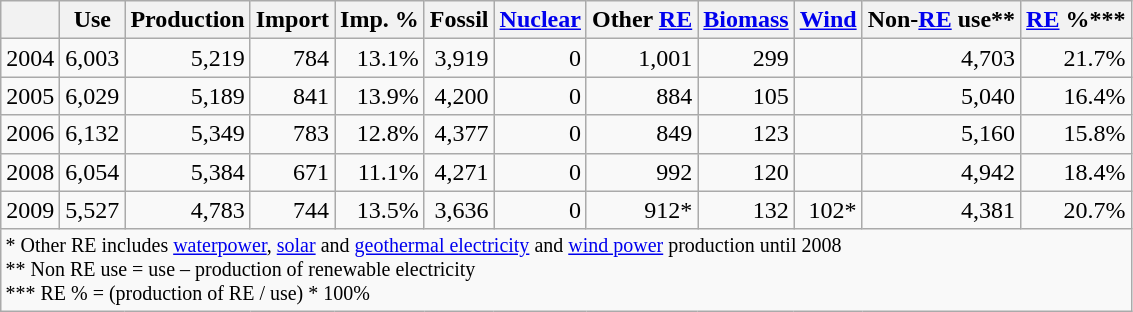<table class="wikitable" style="text-align:right">
<tr>
<th></th>
<th>Use</th>
<th>Production</th>
<th>Import</th>
<th>Imp. %</th>
<th>Fossil</th>
<th><a href='#'>Nuclear</a></th>
<th>Other <a href='#'>RE</a></th>
<th><a href='#'>Biomass</a></th>
<th><a href='#'>Wind</a></th>
<th>Non-<a href='#'>RE</a> use**</th>
<th><a href='#'>RE</a> %***</th>
</tr>
<tr>
<td>2004</td>
<td>6,003</td>
<td>5,219</td>
<td>784</td>
<td>13.1%</td>
<td>3,919</td>
<td>0</td>
<td>1,001</td>
<td>299</td>
<td></td>
<td>4,703</td>
<td>21.7%</td>
</tr>
<tr>
<td>2005</td>
<td>6,029</td>
<td>5,189</td>
<td>841</td>
<td>13.9%</td>
<td>4,200</td>
<td>0</td>
<td>884</td>
<td>105</td>
<td></td>
<td>5,040</td>
<td>16.4%</td>
</tr>
<tr>
<td>2006</td>
<td>6,132</td>
<td>5,349</td>
<td>783</td>
<td>12.8%</td>
<td>4,377</td>
<td>0</td>
<td>849</td>
<td>123</td>
<td></td>
<td>5,160</td>
<td>15.8%</td>
</tr>
<tr>
<td>2008</td>
<td>6,054</td>
<td>5,384</td>
<td>671</td>
<td>11.1%</td>
<td>4,271</td>
<td>0</td>
<td>992</td>
<td>120</td>
<td></td>
<td>4,942</td>
<td>18.4%</td>
</tr>
<tr>
<td>2009</td>
<td>5,527</td>
<td>4,783</td>
<td>744</td>
<td>13.5%</td>
<td>3,636</td>
<td>0</td>
<td>912*</td>
<td>132</td>
<td>102*</td>
<td>4,381</td>
<td>20.7%</td>
</tr>
<tr>
<td colspan="13" style="text-align:left; font-size:smaller">* Other RE includes <a href='#'>waterpower</a>, <a href='#'>solar</a> and <a href='#'>geothermal electricity</a> and <a href='#'>wind power</a> production until 2008<br>** Non RE use = use – production of renewable electricity <br> *** RE % = (production of RE / use) * 100% </td>
</tr>
</table>
